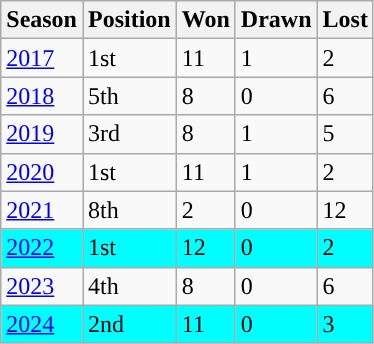<table class="wikitable collapsible">
<tr>
<th>Season</th>
<th>Position</th>
<th>Won</th>
<th>Drawn</th>
<th>Lost</th>
</tr>
<tr style="background-color:#">
<td><a href='#'>2017</a></td>
<td>1st</td>
<td>11</td>
<td>1</td>
<td>2</td>
</tr>
<tr>
<td><a href='#'>2018</a></td>
<td>5th</td>
<td>8</td>
<td>0</td>
<td>6</td>
</tr>
<tr>
<td><a href='#'>2019</a></td>
<td>3rd</td>
<td>8</td>
<td>1</td>
<td>5</td>
</tr>
<tr style="background-color:#">
<td><a href='#'>2020</a></td>
<td>1st</td>
<td>11</td>
<td>1</td>
<td>2</td>
</tr>
<tr>
<td><a href='#'>2021</a></td>
<td>8th</td>
<td>2</td>
<td>0</td>
<td>12</td>
</tr>
<tr>
<td style="background:aqua;"><a href='#'>2022</a></td>
<td style="background:aqua; ">1st</td>
<td style="background:aqua; ">12</td>
<td style="background:aqua; ">0</td>
<td style="background:aqua; ">2</td>
</tr>
<tr>
<td><a href='#'>2023</a></td>
<td>4th</td>
<td>8</td>
<td>0</td>
<td>6</td>
</tr>
<tr>
<td style="background:aqua;"><a href='#'>2024</a></td>
<td style="background:aqua; ">2nd</td>
<td style="background:aqua; ">11</td>
<td style="background:aqua; ">0</td>
<td style="background:aqua; ">3</td>
</tr>
</table>
